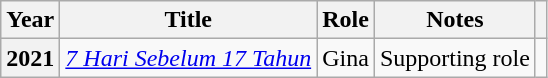<table class="wikitable plainrowheaders sortable">
<tr>
<th scope="col">Year</th>
<th scope="col">Title</th>
<th scope="col">Role</th>
<th scope="col">Notes</th>
<th class="unsortable"></th>
</tr>
<tr>
<th scope="row">2021</th>
<td><em><a href='#'>7 Hari Sebelum 17 Tahun</a></em></td>
<td>Gina</td>
<td>Supporting role</td>
<td></td>
</tr>
</table>
